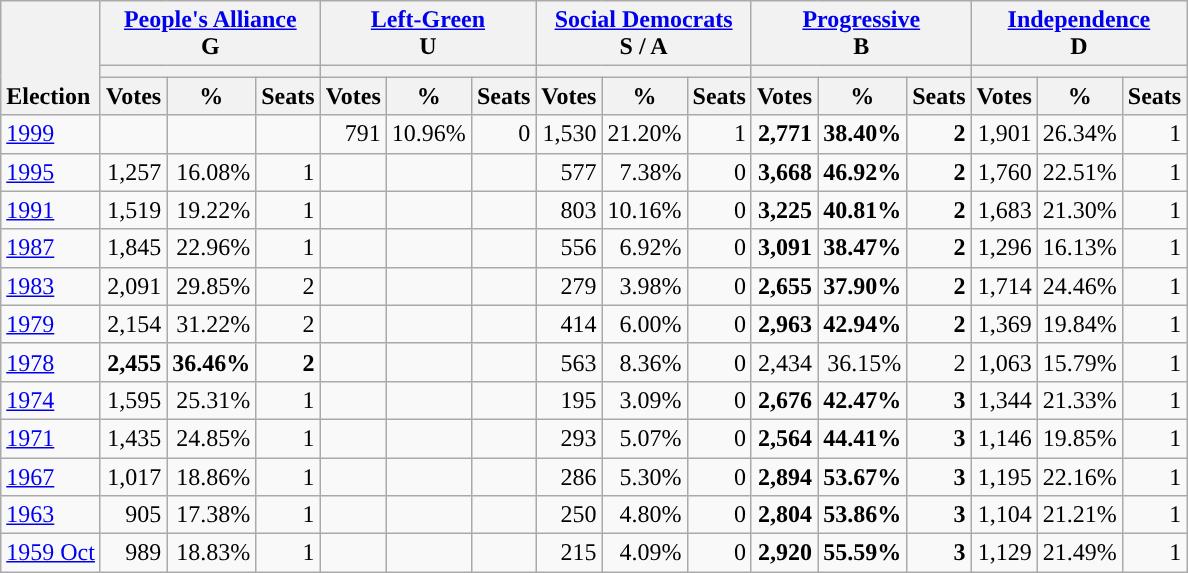<table class="wikitable" border="1" style="font-size:100%; text-align:right;">
<tr>
<th style="text-align:left;" valign=bottom rowspan=3>Election</th>
<th valign=bottom colspan=3><a href='#'>People's Alliance</a><br>G</th>
<th valign=bottom colspan=3><a href='#'>Left-Green</a><br>U</th>
<th valign=bottom colspan=3><a href='#'>Social Democrats</a><br>S / A</th>
<th valign=bottom colspan=3><a href='#'>Progressive</a><br>B</th>
<th valign=bottom colspan=3><a href='#'>Independence</a><br>D</th>
</tr>
<tr>
<th colspan=3 style="background:"></th>
<th colspan=3 style="background:"></th>
<th colspan=3 style="background:"></th>
<th colspan=3 style="background:"></th>
<th colspan=3 style="background:"></th>
</tr>
<tr>
<th>Votes</th>
<th>%</th>
<th>Seats</th>
<th>Votes</th>
<th>%</th>
<th>Seats</th>
<th>Votes</th>
<th>%</th>
<th>Seats</th>
<th>Votes</th>
<th>%</th>
<th>Seats</th>
<th>Votes</th>
<th>%</th>
<th>Seats</th>
</tr>
<tr>
<td align=left><a href='#'>1999</a></td>
<td></td>
<td></td>
<td></td>
<td>791</td>
<td>10.96%</td>
<td>0</td>
<td>1,530</td>
<td>21.20%</td>
<td>1</td>
<td><strong>2,771</strong></td>
<td><strong>38.40%</strong></td>
<td><strong>2</strong></td>
<td>1,901</td>
<td>26.34%</td>
<td>1</td>
</tr>
<tr>
<td align=left><a href='#'>1995</a></td>
<td>1,257</td>
<td>16.08%</td>
<td>1</td>
<td></td>
<td></td>
<td></td>
<td>577</td>
<td>7.38%</td>
<td>0</td>
<td><strong>3,668</strong></td>
<td><strong>46.92%</strong></td>
<td><strong>2</strong></td>
<td>1,760</td>
<td>22.51%</td>
<td>1</td>
</tr>
<tr>
<td align=left><a href='#'>1991</a></td>
<td>1,519</td>
<td>19.22%</td>
<td>1</td>
<td></td>
<td></td>
<td></td>
<td>803</td>
<td>10.16%</td>
<td>0</td>
<td><strong>3,225</strong></td>
<td><strong>40.81%</strong></td>
<td><strong>2</strong></td>
<td>1,683</td>
<td>21.30%</td>
<td>1</td>
</tr>
<tr>
<td align=left><a href='#'>1987</a></td>
<td>1,845</td>
<td>22.96%</td>
<td>1</td>
<td></td>
<td></td>
<td></td>
<td>556</td>
<td>6.92%</td>
<td>0</td>
<td><strong>3,091</strong></td>
<td><strong>38.47%</strong></td>
<td><strong>2</strong></td>
<td>1,296</td>
<td>16.13%</td>
<td>1</td>
</tr>
<tr>
<td align=left><a href='#'>1983</a></td>
<td>2,091</td>
<td>29.85%</td>
<td>2</td>
<td></td>
<td></td>
<td></td>
<td>279</td>
<td>3.98%</td>
<td>0</td>
<td><strong>2,655</strong></td>
<td><strong>37.90%</strong></td>
<td><strong>2</strong></td>
<td>1,714</td>
<td>24.46%</td>
<td>1</td>
</tr>
<tr>
<td align=left><a href='#'>1979</a></td>
<td>2,154</td>
<td>31.22%</td>
<td>2</td>
<td></td>
<td></td>
<td></td>
<td>414</td>
<td>6.00%</td>
<td>0</td>
<td><strong>2,963</strong></td>
<td><strong>42.94%</strong></td>
<td><strong>2</strong></td>
<td>1,369</td>
<td>19.84%</td>
<td>1</td>
</tr>
<tr>
<td align=left><a href='#'>1978</a></td>
<td><strong>2,455</strong></td>
<td><strong>36.46%</strong></td>
<td><strong>2</strong></td>
<td></td>
<td></td>
<td></td>
<td>563</td>
<td>8.36%</td>
<td>0</td>
<td>2,434</td>
<td>36.15%</td>
<td>2</td>
<td>1,063</td>
<td>15.79%</td>
<td>1</td>
</tr>
<tr>
<td align=left><a href='#'>1974</a></td>
<td>1,595</td>
<td>25.31%</td>
<td>1</td>
<td></td>
<td></td>
<td></td>
<td>195</td>
<td>3.09%</td>
<td>0</td>
<td><strong>2,676</strong></td>
<td><strong>42.47%</strong></td>
<td><strong>3</strong></td>
<td>1,344</td>
<td>21.33%</td>
<td>1</td>
</tr>
<tr>
<td align=left><a href='#'>1971</a></td>
<td>1,435</td>
<td>24.85%</td>
<td>1</td>
<td></td>
<td></td>
<td></td>
<td>293</td>
<td>5.07%</td>
<td>0</td>
<td><strong>2,564</strong></td>
<td><strong>44.41%</strong></td>
<td><strong>3</strong></td>
<td>1,146</td>
<td>19.85%</td>
<td>1</td>
</tr>
<tr>
<td align=left><a href='#'>1967</a></td>
<td>1,017</td>
<td>18.86%</td>
<td>1</td>
<td></td>
<td></td>
<td></td>
<td>286</td>
<td>5.30%</td>
<td>0</td>
<td><strong>2,894</strong></td>
<td><strong>53.67%</strong></td>
<td><strong>3</strong></td>
<td>1,195</td>
<td>22.16%</td>
<td>1</td>
</tr>
<tr>
<td align=left><a href='#'>1963</a></td>
<td>905</td>
<td>17.38%</td>
<td>1</td>
<td></td>
<td></td>
<td></td>
<td>250</td>
<td>4.80%</td>
<td>0</td>
<td><strong>2,804</strong></td>
<td><strong>53.86%</strong></td>
<td><strong>3</strong></td>
<td>1,104</td>
<td>21.21%</td>
<td>1</td>
</tr>
<tr>
<td align=left><a href='#'>1959 Oct</a></td>
<td>989</td>
<td>18.83%</td>
<td>1</td>
<td></td>
<td></td>
<td></td>
<td>215</td>
<td>4.09%</td>
<td>0</td>
<td><strong>2,920</strong></td>
<td><strong>55.59%</strong></td>
<td><strong>3</strong></td>
<td>1,129</td>
<td>21.49%</td>
<td>1</td>
</tr>
</table>
